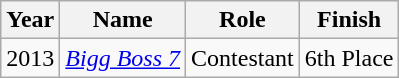<table class="wikitable">
<tr>
<th>Year</th>
<th>Name</th>
<th>Role</th>
<th>Finish</th>
</tr>
<tr>
<td>2013</td>
<td><a href='#'><em>Bigg Boss 7</em></a></td>
<td>Contestant</td>
<td>6th Place</td>
</tr>
</table>
